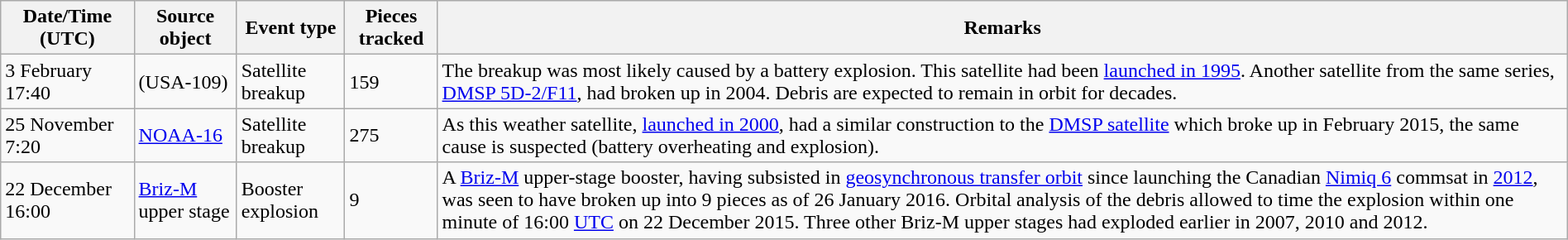<table class="wikitable" style="width:100%">
<tr>
<th>Date/Time (UTC)</th>
<th>Source object</th>
<th>Event type</th>
<th>Pieces tracked</th>
<th>Remarks</th>
</tr>
<tr>
<td>3 February 17:40</td>
<td> (USA-109)</td>
<td>Satellite breakup</td>
<td>159</td>
<td>The breakup was most likely caused by a battery explosion. This satellite had been <a href='#'>launched in 1995</a>. Another satellite from the same series, <a href='#'>DMSP 5D-2/F11</a>, had broken up in 2004. Debris are expected to remain in orbit for decades.</td>
</tr>
<tr>
<td>25 November 7:20</td>
<td><a href='#'>NOAA-16</a></td>
<td>Satellite breakup</td>
<td>275</td>
<td>As this weather satellite, <a href='#'>launched in 2000</a>, had a similar construction to the <a href='#'>DMSP satellite</a> which broke up in February 2015, the same cause is suspected (battery overheating and explosion).</td>
</tr>
<tr>
<td>22 December 16:00</td>
<td><a href='#'>Briz-M</a> upper stage</td>
<td>Booster explosion</td>
<td>9</td>
<td>A <a href='#'>Briz-M</a> upper-stage booster, having subsisted in <a href='#'>geosynchronous transfer orbit</a> since launching the Canadian <a href='#'>Nimiq 6</a> commsat in <a href='#'>2012</a>, was seen to have broken up into 9 pieces as of 26 January 2016. Orbital analysis of the debris allowed to time the explosion within one minute of 16:00 <a href='#'>UTC</a> on 22 December 2015. Three other Briz-M upper stages had exploded earlier in 2007, 2010 and 2012.</td>
</tr>
</table>
